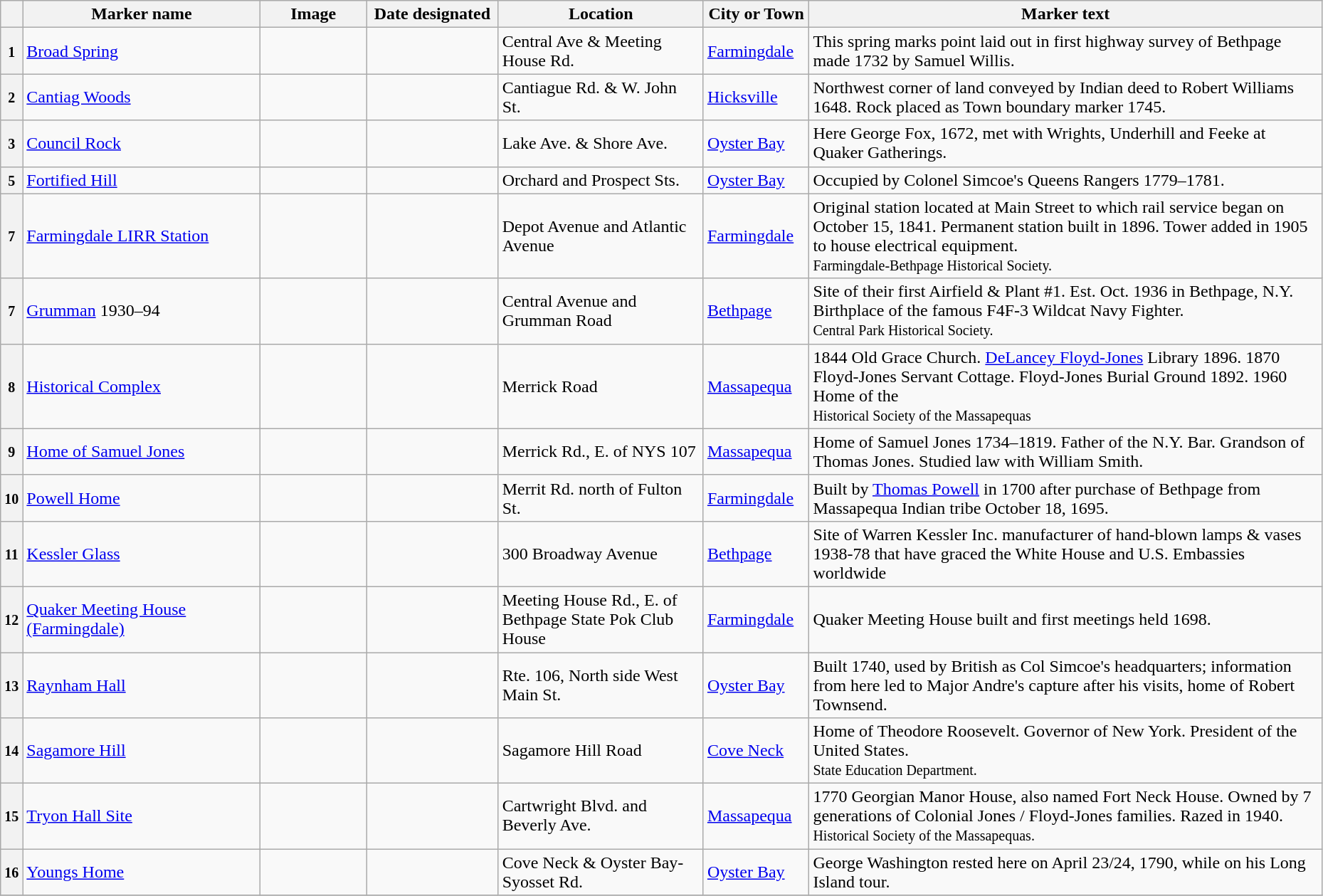<table class="wikitable sortable" style="width:98%">
<tr>
<th></th>
<th width = 18% ><strong>Marker name</strong></th>
<th width = 8% class="unsortable" ><strong>Image</strong></th>
<th width = 10% ><strong>Date designated</strong></th>
<th><strong>Location</strong></th>
<th width = 8% ><strong>City or Town</strong></th>
<th class="unsortable" ><strong>Marker text</strong></th>
</tr>
<tr ->
<th><small>1</small></th>
<td><a href='#'>Broad Spring</a></td>
<td></td>
<td></td>
<td>Central Ave & Meeting House Rd.</td>
<td><a href='#'>Farmingdale</a></td>
<td>This spring marks point laid out in first highway survey of Bethpage made 1732 by Samuel Willis.</td>
</tr>
<tr ->
<th><small>2</small></th>
<td><a href='#'>Cantiag Woods</a></td>
<td></td>
<td></td>
<td>Cantiague Rd. & W. John St.</td>
<td><a href='#'>Hicksville</a></td>
<td>Northwest corner of land conveyed by Indian deed to Robert Williams 1648. Rock placed as Town boundary marker 1745.</td>
</tr>
<tr ->
<th><small>3</small></th>
<td><a href='#'>Council Rock</a></td>
<td></td>
<td></td>
<td>Lake Ave. & Shore Ave.</td>
<td><a href='#'>Oyster Bay</a></td>
<td>Here George Fox, 1672, met with Wrights, Underhill and Feeke at Quaker Gatherings.</td>
</tr>
<tr ->
<th><small>5</small></th>
<td><a href='#'>Fortified Hill</a></td>
<td></td>
<td></td>
<td>Orchard and Prospect Sts.</td>
<td><a href='#'>Oyster Bay</a></td>
<td>Occupied by Colonel Simcoe's Queens Rangers 1779–1781.</td>
</tr>
<tr ->
<th><small>7</small></th>
<td><a href='#'>Farmingdale LIRR Station</a></td>
<td></td>
<td></td>
<td>Depot Avenue and Atlantic Avenue</td>
<td><a href='#'>Farmingdale</a></td>
<td>Original station located at Main Street to which rail service began on October 15, 1841. Permanent station built in 1896. Tower added in 1905 to house electrical equipment. <br><small>Farmingdale-Bethpage Historical Society.</small></td>
</tr>
<tr ->
<th><small>7</small></th>
<td><a href='#'>Grumman</a> 1930–94</td>
<td></td>
<td></td>
<td>Central Avenue and Grumman Road</td>
<td><a href='#'>Bethpage</a></td>
<td>Site of their first Airfield & Plant #1. Est. Oct. 1936 in Bethpage, N.Y. Birthplace of the famous F4F-3 Wildcat Navy Fighter.<br><small>Central Park Historical Society.</small></td>
</tr>
<tr ->
<th><small>8</small></th>
<td><a href='#'>Historical Complex</a></td>
<td></td>
<td></td>
<td>Merrick Road</td>
<td><a href='#'>Massapequa</a></td>
<td>1844 Old Grace Church. <a href='#'>DeLancey Floyd-Jones</a> Library 1896. 1870 Floyd-Jones Servant Cottage. Floyd-Jones Burial Ground 1892. 1960 Home of the<br><small>Historical Society of the Massapequas</small></td>
</tr>
<tr ->
<th><small>9</small></th>
<td><a href='#'>Home of Samuel Jones</a></td>
<td></td>
<td></td>
<td>Merrick Rd., E. of NYS 107</td>
<td><a href='#'>Massapequa</a></td>
<td>Home of Samuel Jones 1734–1819. Father of the N.Y. Bar. Grandson of Thomas Jones. Studied law with William Smith.</td>
</tr>
<tr ->
<th><small>10</small></th>
<td><a href='#'>Powell Home</a></td>
<td></td>
<td></td>
<td>Merrit Rd. north of Fulton St.</td>
<td><a href='#'>Farmingdale</a></td>
<td>Built by <a href='#'>Thomas Powell</a> in 1700 after purchase of Bethpage from Massapequa Indian tribe October 18, 1695.</td>
</tr>
<tr ->
<th><small>11</small></th>
<td><a href='#'>Kessler Glass</a></td>
<td></td>
<td></td>
<td>300 Broadway Avenue</td>
<td><a href='#'>Bethpage</a></td>
<td>Site of Warren Kessler Inc. manufacturer of hand-blown lamps & vases 1938-78 that have graced the White House and U.S. Embassies worldwide</td>
</tr>
<tr ->
<th><small>12</small></th>
<td><a href='#'>Quaker Meeting House (Farmingdale)</a></td>
<td></td>
<td></td>
<td>Meeting House Rd., E. of Bethpage State Pok Club House</td>
<td><a href='#'>Farmingdale</a></td>
<td>Quaker Meeting House built and first meetings held 1698.</td>
</tr>
<tr ->
<th><small>13</small></th>
<td><a href='#'>Raynham Hall</a></td>
<td></td>
<td></td>
<td>Rte. 106, North side West Main St.</td>
<td><a href='#'>Oyster Bay</a></td>
<td>Built 1740, used by British as Col Simcoe's headquarters; information from here led to Major Andre's capture after his visits, home of Robert Townsend.</td>
</tr>
<tr ->
<th><small>14</small></th>
<td><a href='#'>Sagamore Hill</a></td>
<td></td>
<td></td>
<td>Sagamore Hill Road</td>
<td><a href='#'>Cove Neck</a></td>
<td>Home of Theodore Roosevelt. Governor of New York. President of the United States.<br><small>State Education Department.</small></td>
</tr>
<tr ->
<th><small>15</small></th>
<td><a href='#'>Tryon Hall Site</a></td>
<td></td>
<td></td>
<td>Cartwright Blvd. and Beverly Ave.</td>
<td><a href='#'>Massapequa</a></td>
<td>1770 Georgian Manor House, also named Fort Neck House. Owned by 7 generations of Colonial Jones / Floyd-Jones families. Razed in 1940.<br><small>Historical Society of the Massapequas.</small></td>
</tr>
<tr ->
<th><small>16</small></th>
<td><a href='#'>Youngs Home</a></td>
<td></td>
<td></td>
<td>Cove Neck & Oyster Bay-Syosset Rd.</td>
<td><a href='#'>Oyster Bay</a></td>
<td>George Washington rested here on April 23/24, 1790, while on his Long Island tour.</td>
</tr>
<tr ->
</tr>
</table>
